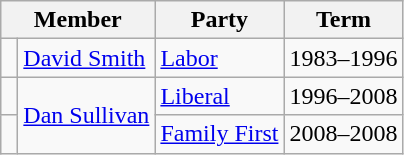<table class="wikitable">
<tr>
<th colspan="2">Member</th>
<th>Party</th>
<th>Term</th>
</tr>
<tr>
<td> </td>
<td><a href='#'>David Smith</a></td>
<td><a href='#'>Labor</a></td>
<td>1983–1996</td>
</tr>
<tr>
<td> </td>
<td rowspan="2"><a href='#'>Dan Sullivan</a></td>
<td><a href='#'>Liberal</a></td>
<td>1996–2008</td>
</tr>
<tr>
<td> </td>
<td><a href='#'>Family First</a></td>
<td>2008–2008</td>
</tr>
</table>
